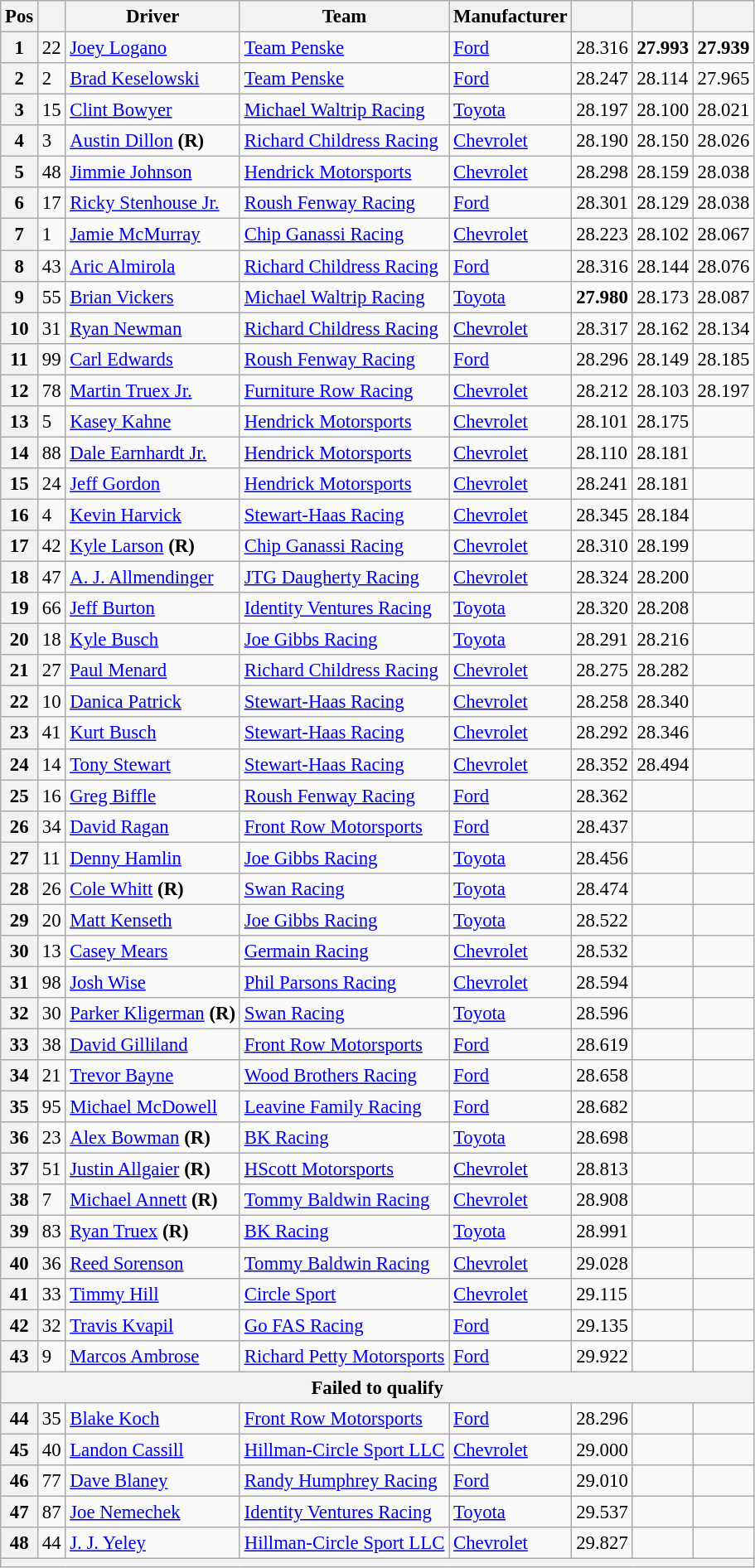<table class="wikitable" style="font-size:95%">
<tr>
<th>Pos</th>
<th></th>
<th>Driver</th>
<th>Team</th>
<th>Manufacturer</th>
<th></th>
<th></th>
<th></th>
</tr>
<tr>
<th>1</th>
<td>22</td>
<td><a href='#'>Joey Logano</a></td>
<td><a href='#'>Team Penske</a></td>
<td><a href='#'>Ford</a></td>
<td>28.316</td>
<td><strong>27.993</strong></td>
<td><strong>27.939</strong></td>
</tr>
<tr>
<th>2</th>
<td>2</td>
<td><a href='#'>Brad Keselowski</a></td>
<td><a href='#'>Team Penske</a></td>
<td><a href='#'>Ford</a></td>
<td>28.247</td>
<td>28.114</td>
<td>27.965</td>
</tr>
<tr>
<th>3</th>
<td>15</td>
<td><a href='#'>Clint Bowyer</a></td>
<td><a href='#'>Michael Waltrip Racing</a></td>
<td><a href='#'>Toyota</a></td>
<td>28.197</td>
<td>28.100</td>
<td>28.021</td>
</tr>
<tr>
<th>4</th>
<td>3</td>
<td><a href='#'>Austin Dillon</a> <strong>(R)</strong></td>
<td><a href='#'>Richard Childress Racing</a></td>
<td><a href='#'>Chevrolet</a></td>
<td>28.190</td>
<td>28.150</td>
<td>28.026</td>
</tr>
<tr>
<th>5</th>
<td>48</td>
<td><a href='#'>Jimmie Johnson</a></td>
<td><a href='#'>Hendrick Motorsports</a></td>
<td><a href='#'>Chevrolet</a></td>
<td>28.298</td>
<td>28.159</td>
<td>28.038</td>
</tr>
<tr>
<th>6</th>
<td>17</td>
<td><a href='#'>Ricky Stenhouse Jr.</a></td>
<td><a href='#'>Roush Fenway Racing</a></td>
<td><a href='#'>Ford</a></td>
<td>28.301</td>
<td>28.129</td>
<td>28.038</td>
</tr>
<tr>
<th>7</th>
<td>1</td>
<td><a href='#'>Jamie McMurray</a></td>
<td><a href='#'>Chip Ganassi Racing</a></td>
<td><a href='#'>Chevrolet</a></td>
<td>28.223</td>
<td>28.102</td>
<td>28.067</td>
</tr>
<tr>
<th>8</th>
<td>43</td>
<td><a href='#'>Aric Almirola</a></td>
<td><a href='#'>Richard Childress Racing</a></td>
<td><a href='#'>Ford</a></td>
<td>28.316</td>
<td>28.144</td>
<td>28.076</td>
</tr>
<tr>
<th>9</th>
<td>55</td>
<td><a href='#'>Brian Vickers</a></td>
<td><a href='#'>Michael Waltrip Racing</a></td>
<td><a href='#'>Toyota</a></td>
<td><strong>27.980</strong></td>
<td>28.173</td>
<td>28.087</td>
</tr>
<tr>
<th>10</th>
<td>31</td>
<td><a href='#'>Ryan Newman</a></td>
<td><a href='#'>Richard Childress Racing</a></td>
<td><a href='#'>Chevrolet</a></td>
<td>28.317</td>
<td>28.162</td>
<td>28.134</td>
</tr>
<tr>
<th>11</th>
<td>99</td>
<td><a href='#'>Carl Edwards</a></td>
<td><a href='#'>Roush Fenway Racing</a></td>
<td><a href='#'>Ford</a></td>
<td>28.296</td>
<td>28.149</td>
<td>28.185</td>
</tr>
<tr>
<th>12</th>
<td>78</td>
<td><a href='#'>Martin Truex Jr.</a></td>
<td><a href='#'>Furniture Row Racing</a></td>
<td><a href='#'>Chevrolet</a></td>
<td>28.212</td>
<td>28.103</td>
<td>28.197</td>
</tr>
<tr>
<th>13</th>
<td>5</td>
<td><a href='#'>Kasey Kahne</a></td>
<td><a href='#'>Hendrick Motorsports</a></td>
<td><a href='#'>Chevrolet</a></td>
<td>28.101</td>
<td>28.175</td>
<td></td>
</tr>
<tr>
<th>14</th>
<td>88</td>
<td><a href='#'>Dale Earnhardt Jr.</a></td>
<td><a href='#'>Hendrick Motorsports</a></td>
<td><a href='#'>Chevrolet</a></td>
<td>28.110</td>
<td>28.181</td>
<td></td>
</tr>
<tr>
<th>15</th>
<td>24</td>
<td><a href='#'>Jeff Gordon</a></td>
<td><a href='#'>Hendrick Motorsports</a></td>
<td><a href='#'>Chevrolet</a></td>
<td>28.241</td>
<td>28.181</td>
<td></td>
</tr>
<tr>
<th>16</th>
<td>4</td>
<td><a href='#'>Kevin Harvick</a></td>
<td><a href='#'>Stewart-Haas Racing</a></td>
<td><a href='#'>Chevrolet</a></td>
<td>28.345</td>
<td>28.184</td>
<td></td>
</tr>
<tr>
<th>17</th>
<td>42</td>
<td><a href='#'>Kyle Larson</a> <strong>(R)</strong></td>
<td><a href='#'>Chip Ganassi Racing</a></td>
<td><a href='#'>Chevrolet</a></td>
<td>28.310</td>
<td>28.199</td>
<td></td>
</tr>
<tr>
<th>18</th>
<td>47</td>
<td><a href='#'>A. J. Allmendinger</a></td>
<td><a href='#'>JTG Daugherty Racing</a></td>
<td><a href='#'>Chevrolet</a></td>
<td>28.324</td>
<td>28.200</td>
<td></td>
</tr>
<tr>
<th>19</th>
<td>66</td>
<td><a href='#'>Jeff Burton</a></td>
<td><a href='#'>Identity Ventures Racing</a></td>
<td><a href='#'>Toyota</a></td>
<td>28.320</td>
<td>28.208</td>
<td></td>
</tr>
<tr>
<th>20</th>
<td>18</td>
<td><a href='#'>Kyle Busch</a></td>
<td><a href='#'>Joe Gibbs Racing</a></td>
<td><a href='#'>Toyota</a></td>
<td>28.291</td>
<td>28.216</td>
<td></td>
</tr>
<tr>
<th>21</th>
<td>27</td>
<td><a href='#'>Paul Menard</a></td>
<td><a href='#'>Richard Childress Racing</a></td>
<td><a href='#'>Chevrolet</a></td>
<td>28.275</td>
<td>28.282</td>
<td></td>
</tr>
<tr>
<th>22</th>
<td>10</td>
<td><a href='#'>Danica Patrick</a></td>
<td><a href='#'>Stewart-Haas Racing</a></td>
<td><a href='#'>Chevrolet</a></td>
<td>28.258</td>
<td>28.340</td>
<td></td>
</tr>
<tr>
<th>23</th>
<td>41</td>
<td><a href='#'>Kurt Busch</a></td>
<td><a href='#'>Stewart-Haas Racing</a></td>
<td><a href='#'>Chevrolet</a></td>
<td>28.292</td>
<td>28.346</td>
<td></td>
</tr>
<tr>
<th>24</th>
<td>14</td>
<td><a href='#'>Tony Stewart</a></td>
<td><a href='#'>Stewart-Haas Racing</a></td>
<td><a href='#'>Chevrolet</a></td>
<td>28.352</td>
<td>28.494</td>
<td></td>
</tr>
<tr>
<th>25</th>
<td>16</td>
<td><a href='#'>Greg Biffle</a></td>
<td><a href='#'>Roush Fenway Racing</a></td>
<td><a href='#'>Ford</a></td>
<td>28.362</td>
<td></td>
<td></td>
</tr>
<tr>
<th>26</th>
<td>34</td>
<td><a href='#'>David Ragan</a></td>
<td><a href='#'>Front Row Motorsports</a></td>
<td><a href='#'>Ford</a></td>
<td>28.437</td>
<td></td>
<td></td>
</tr>
<tr>
<th>27</th>
<td>11</td>
<td><a href='#'>Denny Hamlin</a></td>
<td><a href='#'>Joe Gibbs Racing</a></td>
<td><a href='#'>Toyota</a></td>
<td>28.456</td>
<td></td>
<td></td>
</tr>
<tr>
<th>28</th>
<td>26</td>
<td><a href='#'>Cole Whitt</a> <strong> (R)</strong></td>
<td><a href='#'>Swan Racing</a></td>
<td><a href='#'>Toyota</a></td>
<td>28.474</td>
<td></td>
<td></td>
</tr>
<tr>
<th>29</th>
<td>20</td>
<td><a href='#'>Matt Kenseth</a></td>
<td><a href='#'>Joe Gibbs Racing</a></td>
<td><a href='#'>Toyota</a></td>
<td>28.522</td>
<td></td>
<td></td>
</tr>
<tr>
<th>30</th>
<td>13</td>
<td><a href='#'>Casey Mears</a></td>
<td><a href='#'>Germain Racing</a></td>
<td><a href='#'>Chevrolet</a></td>
<td>28.532</td>
<td></td>
<td></td>
</tr>
<tr>
<th>31</th>
<td>98</td>
<td><a href='#'>Josh Wise</a></td>
<td><a href='#'>Phil Parsons Racing</a></td>
<td><a href='#'>Chevrolet</a></td>
<td>28.594</td>
<td></td>
<td></td>
</tr>
<tr>
<th>32</th>
<td>30</td>
<td><a href='#'>Parker Kligerman</a> <strong>(R)</strong></td>
<td><a href='#'>Swan Racing</a></td>
<td><a href='#'>Toyota</a></td>
<td>28.596</td>
<td></td>
<td></td>
</tr>
<tr>
<th>33</th>
<td>38</td>
<td><a href='#'>David Gilliland</a></td>
<td><a href='#'>Front Row Motorsports</a></td>
<td><a href='#'>Ford</a></td>
<td>28.619</td>
<td></td>
<td></td>
</tr>
<tr>
<th>34</th>
<td>21</td>
<td><a href='#'>Trevor Bayne</a></td>
<td><a href='#'>Wood Brothers Racing</a></td>
<td><a href='#'>Ford</a></td>
<td>28.658</td>
<td></td>
<td></td>
</tr>
<tr>
<th>35</th>
<td>95</td>
<td><a href='#'>Michael McDowell</a></td>
<td><a href='#'>Leavine Family Racing</a></td>
<td><a href='#'>Ford</a></td>
<td>28.682</td>
<td></td>
<td></td>
</tr>
<tr>
<th>36</th>
<td>23</td>
<td><a href='#'>Alex Bowman</a> <strong>(R)</strong></td>
<td><a href='#'>BK Racing</a></td>
<td><a href='#'>Toyota</a></td>
<td>28.698</td>
<td></td>
<td></td>
</tr>
<tr>
<th>37</th>
<td>51</td>
<td><a href='#'>Justin Allgaier</a> <strong>(R)</strong></td>
<td><a href='#'>HScott Motorsports</a></td>
<td><a href='#'>Chevrolet</a></td>
<td>28.813</td>
<td></td>
<td></td>
</tr>
<tr>
<th>38</th>
<td>7</td>
<td><a href='#'>Michael Annett</a> <strong>(R)</strong></td>
<td><a href='#'>Tommy Baldwin Racing</a></td>
<td><a href='#'>Chevrolet</a></td>
<td>28.908</td>
<td></td>
<td></td>
</tr>
<tr>
<th>39</th>
<td>83</td>
<td><a href='#'>Ryan Truex</a> <strong>(R)</strong></td>
<td><a href='#'>BK Racing</a></td>
<td><a href='#'>Toyota</a></td>
<td>28.991</td>
<td></td>
<td></td>
</tr>
<tr>
<th>40</th>
<td>36</td>
<td><a href='#'>Reed Sorenson</a></td>
<td><a href='#'>Tommy Baldwin Racing</a></td>
<td><a href='#'>Chevrolet</a></td>
<td>29.028</td>
<td></td>
<td></td>
</tr>
<tr>
<th>41</th>
<td>33</td>
<td><a href='#'>Timmy Hill</a></td>
<td><a href='#'>Circle Sport</a></td>
<td><a href='#'>Chevrolet</a></td>
<td>29.115</td>
<td></td>
<td></td>
</tr>
<tr>
<th>42</th>
<td>32</td>
<td><a href='#'>Travis Kvapil</a></td>
<td><a href='#'>Go FAS Racing</a></td>
<td><a href='#'>Ford</a></td>
<td>29.135</td>
<td></td>
<td></td>
</tr>
<tr>
<th>43</th>
<td>9</td>
<td><a href='#'>Marcos Ambrose</a></td>
<td><a href='#'>Richard Petty Motorsports</a></td>
<td><a href='#'>Ford</a></td>
<td>29.922</td>
<td></td>
<td></td>
</tr>
<tr>
<th colspan="8">Failed to qualify</th>
</tr>
<tr>
<th>44</th>
<td>35</td>
<td><a href='#'>Blake Koch</a></td>
<td><a href='#'>Front Row Motorsports</a></td>
<td><a href='#'>Ford</a></td>
<td>28.296</td>
<td></td>
<td></td>
</tr>
<tr>
<th>45</th>
<td>40</td>
<td><a href='#'>Landon Cassill</a></td>
<td><a href='#'>Hillman-Circle Sport LLC</a></td>
<td><a href='#'>Chevrolet</a></td>
<td>29.000</td>
<td></td>
<td></td>
</tr>
<tr>
<th>46</th>
<td>77</td>
<td><a href='#'>Dave Blaney</a></td>
<td><a href='#'>Randy Humphrey Racing</a></td>
<td><a href='#'>Ford</a></td>
<td>29.010</td>
<td></td>
<td></td>
</tr>
<tr>
<th>47</th>
<td>87</td>
<td><a href='#'>Joe Nemechek</a></td>
<td><a href='#'>Identity Ventures Racing</a></td>
<td><a href='#'>Toyota</a></td>
<td>29.537</td>
<td></td>
<td></td>
</tr>
<tr>
<th>48</th>
<td>44</td>
<td><a href='#'>J. J. Yeley</a></td>
<td><a href='#'>Hillman-Circle Sport LLC</a></td>
<td><a href='#'>Chevrolet</a></td>
<td>29.827</td>
<td></td>
<td></td>
</tr>
<tr>
<th colspan="8"></th>
</tr>
</table>
